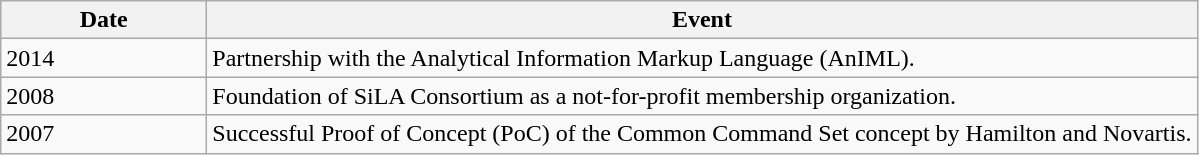<table class="wikitable">
<tr>
<th width="130">Date</th>
<th>Event</th>
</tr>
<tr>
<td>2014</td>
<td>Partnership with the Analytical Information Markup Language (AnIML).</td>
</tr>
<tr>
<td>2008</td>
<td>Foundation of SiLA Consortium as a not-for-profit membership organization.</td>
</tr>
<tr>
<td>2007</td>
<td>Successful Proof of Concept (PoC) of the Common Command Set concept by Hamilton and Novartis.</td>
</tr>
</table>
